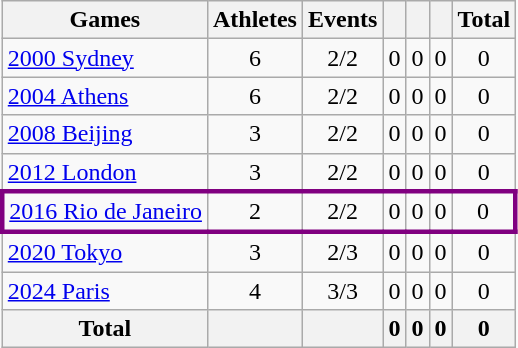<table class="wikitable sortable" style="text-align:center">
<tr>
<th>Games</th>
<th>Athletes</th>
<th>Events</th>
<th width:3em; font-weight:bold;"></th>
<th width:3em; font-weight:bold;"></th>
<th width:3em; font-weight:bold;"></th>
<th style="width:3; font-weight:bold;">Total</th>
</tr>
<tr>
<td align=left> <a href='#'>2000 Sydney</a></td>
<td>6</td>
<td>2/2</td>
<td>0</td>
<td>0</td>
<td>0</td>
<td>0</td>
</tr>
<tr>
<td align=left> <a href='#'>2004 Athens</a></td>
<td>6</td>
<td>2/2</td>
<td>0</td>
<td>0</td>
<td>0</td>
<td>0</td>
</tr>
<tr>
<td align=left> <a href='#'>2008 Beijing</a></td>
<td>3</td>
<td>2/2</td>
<td>0</td>
<td>0</td>
<td>0</td>
<td>0</td>
</tr>
<tr>
<td align=left> <a href='#'>2012 London</a></td>
<td>3</td>
<td>2/2</td>
<td>0</td>
<td>0</td>
<td>0</td>
<td>0</td>
</tr>
<tr>
</tr>
<tr align=center style="border: 3px solid purple">
<td align=left> <a href='#'>2016 Rio de Janeiro</a></td>
<td>2</td>
<td>2/2</td>
<td>0</td>
<td>0</td>
<td>0</td>
<td>0</td>
</tr>
<tr>
<td align=left> <a href='#'>2020 Tokyo</a></td>
<td>3</td>
<td>2/3</td>
<td>0</td>
<td>0</td>
<td>0</td>
<td>0</td>
</tr>
<tr>
<td align=left> <a href='#'>2024 Paris</a></td>
<td>4</td>
<td>3/3</td>
<td>0</td>
<td>0</td>
<td>0</td>
<td>0</td>
</tr>
<tr>
<th>Total</th>
<th></th>
<th></th>
<th>0</th>
<th>0</th>
<th>0</th>
<th>0</th>
</tr>
</table>
